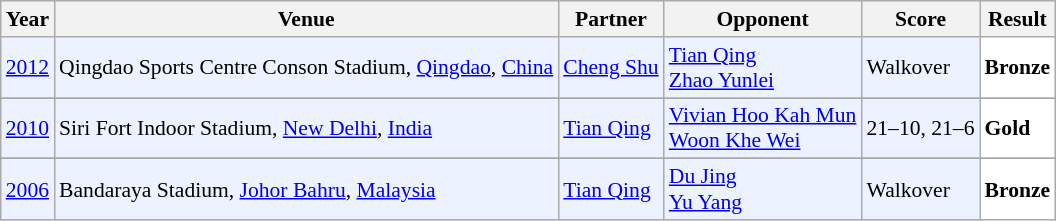<table class="sortable wikitable" style="font-size: 90%;">
<tr>
<th>Year</th>
<th>Venue</th>
<th>Partner</th>
<th>Opponent</th>
<th>Score</th>
<th>Result</th>
</tr>
<tr style="background:#ECF2FF">
<td align="center"><a href='#'>2012</a></td>
<td align="left">Qingdao Sports Centre Conson Stadium, <a href='#'>Qingdao</a>, <a href='#'>China</a></td>
<td align="left"> <a href='#'>Cheng Shu</a></td>
<td align="left"> <a href='#'>Tian Qing</a> <br>  <a href='#'>Zhao Yunlei</a></td>
<td align="left">Walkover</td>
<td style="text-align:left; background:white"> <strong>Bronze</strong></td>
</tr>
<tr>
</tr>
<tr style="background:#ECF2FF">
<td align="center"><a href='#'>2010</a></td>
<td align="left">Siri Fort Indoor Stadium, <a href='#'>New Delhi</a>, <a href='#'>India</a></td>
<td align="left"> <a href='#'>Tian Qing</a></td>
<td align="left"> <a href='#'>Vivian Hoo Kah Mun</a> <br>  <a href='#'>Woon Khe Wei</a></td>
<td align="left">21–10, 21–6</td>
<td style="text-align:left; background:white"> <strong>Gold</strong></td>
</tr>
<tr>
</tr>
<tr style="background:#ECF2FF">
<td align="center"><a href='#'>2006</a></td>
<td align="left">Bandaraya Stadium, <a href='#'>Johor Bahru</a>, <a href='#'>Malaysia</a></td>
<td align="left"> <a href='#'>Tian Qing</a></td>
<td align="left"> <a href='#'>Du Jing</a> <br>  <a href='#'>Yu Yang</a></td>
<td align="left">Walkover</td>
<td style="text-align:left; background:white"> <strong>Bronze</strong></td>
</tr>
</table>
